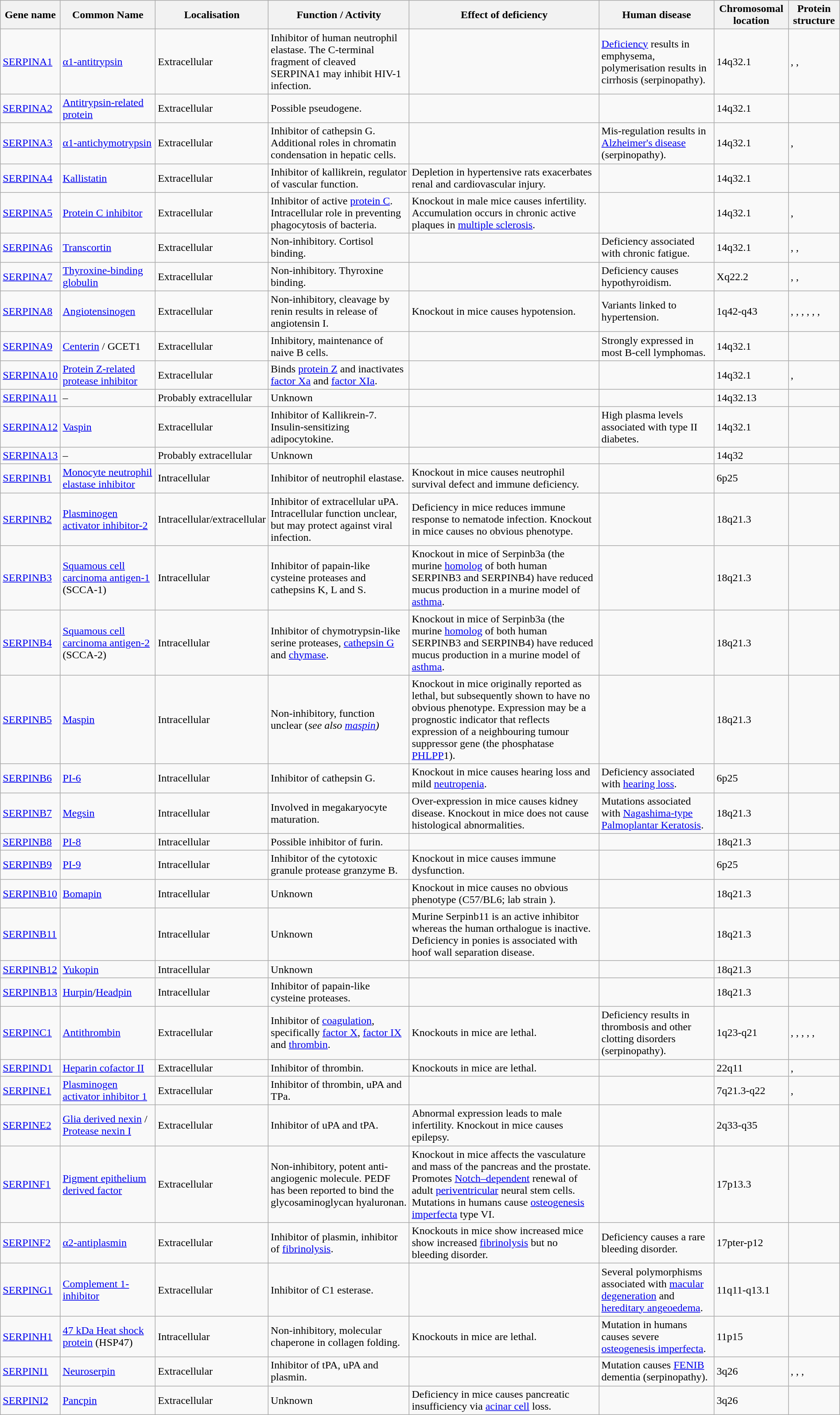<table class="wikitable sortable mw-collapsible mw-collapsed" style="width:100%;">
<tr>
<th>Gene name</th>
<th>Common Name</th>
<th>Localisation</th>
<th class="unsortable">Function / Activity</th>
<th class="unsortable">Effect of deficiency</th>
<th class="unsortable">Human disease</th>
<th>Chromosomal location</th>
<th scope="col" style="width: 70px;">Protein structure</th>
</tr>
<tr>
<td><a href='#'>SERPINA1</a></td>
<td><a href='#'>α1-antitrypsin</a></td>
<td>Extracellular</td>
<td>Inhibitor of human neutrophil elastase. The C-terminal fragment of cleaved SERPINA1 may inhibit HIV-1 infection.</td>
<td></td>
<td><a href='#'>Deficiency</a> results in emphysema, polymerisation results in cirrhosis (serpinopathy).</td>
<td>14q32.1</td>
<td>, , </td>
</tr>
<tr>
<td><a href='#'>SERPINA2</a></td>
<td><a href='#'>Antitrypsin-related protein</a></td>
<td>Extracellular</td>
<td>Possible pseudogene.</td>
<td></td>
<td></td>
<td>14q32.1</td>
<td></td>
</tr>
<tr>
<td><a href='#'>SERPINA3</a></td>
<td><a href='#'>α1-antichymotrypsin</a></td>
<td>Extracellular</td>
<td>Inhibitor of cathepsin G. Additional roles in chromatin condensation in hepatic cells.</td>
<td></td>
<td>Mis-regulation results in <a href='#'>Alzheimer's disease</a> (serpinopathy). </td>
<td>14q32.1</td>
<td>, </td>
</tr>
<tr>
<td><a href='#'>SERPINA4</a></td>
<td><a href='#'>Kallistatin</a></td>
<td>Extracellular</td>
<td>Inhibitor of kallikrein, regulator of vascular function.</td>
<td>Depletion in hypertensive rats exacerbates renal and cardiovascular injury.</td>
<td></td>
<td>14q32.1</td>
<td></td>
</tr>
<tr>
<td><a href='#'>SERPINA5</a></td>
<td><a href='#'>Protein C inhibitor</a></td>
<td>Extracellular</td>
<td>Inhibitor of active <a href='#'>protein C</a>. Intracellular role in preventing phagocytosis of bacteria.</td>
<td>Knockout in male mice causes infertility. Accumulation occurs in chronic active plaques in <a href='#'>multiple sclerosis</a>.</td>
<td></td>
<td>14q32.1</td>
<td>, </td>
</tr>
<tr>
<td><a href='#'>SERPINA6</a></td>
<td><a href='#'>Transcortin</a></td>
<td>Extracellular</td>
<td>Non-inhibitory. Cortisol binding.</td>
<td></td>
<td>Deficiency associated with chronic fatigue.</td>
<td>14q32.1</td>
<td>, , </td>
</tr>
<tr>
<td><a href='#'>SERPINA7</a></td>
<td><a href='#'>Thyroxine-binding globulin</a></td>
<td>Extracellular</td>
<td>Non-inhibitory. Thyroxine binding.</td>
<td></td>
<td>Deficiency causes hypothyroidism.</td>
<td>Xq22.2</td>
<td>, , </td>
</tr>
<tr>
<td><a href='#'>SERPINA8</a></td>
<td><a href='#'>Angiotensinogen</a></td>
<td>Extracellular</td>
<td>Non-inhibitory, cleavage by renin results in release of angiotensin I.</td>
<td>Knockout in mice causes hypotension.</td>
<td>Variants linked to hypertension.</td>
<td>1q42-q43</td>
<td>, , , , , , </td>
</tr>
<tr>
<td><a href='#'>SERPINA9</a></td>
<td><a href='#'>Centerin</a> / GCET1</td>
<td>Extracellular</td>
<td>Inhibitory, maintenance of naive B cells.</td>
<td></td>
<td>Strongly expressed in most B-cell lymphomas.</td>
<td>14q32.1</td>
<td></td>
</tr>
<tr>
<td><a href='#'>SERPINA10</a></td>
<td><a href='#'>Protein Z-related protease inhibitor</a></td>
<td>Extracellular</td>
<td>Binds <a href='#'>protein Z</a> and inactivates <a href='#'>factor Xa</a> and <a href='#'>factor XIa</a>.</td>
<td></td>
<td></td>
<td>14q32.1</td>
<td>, </td>
</tr>
<tr>
<td><a href='#'>SERPINA11</a></td>
<td>–</td>
<td>Probably extracellular</td>
<td>Unknown</td>
<td></td>
<td></td>
<td>14q32.13</td>
<td></td>
</tr>
<tr>
<td><a href='#'>SERPINA12</a></td>
<td><a href='#'>Vaspin</a></td>
<td>Extracellular</td>
<td>Inhibitor of Kallikrein-7. Insulin-sensitizing adipocytokine.</td>
<td></td>
<td>High plasma levels associated with type II diabetes.</td>
<td>14q32.1</td>
<td></td>
</tr>
<tr>
<td><a href='#'>SERPINA13</a></td>
<td>–</td>
<td>Probably extracellular</td>
<td>Unknown</td>
<td></td>
<td></td>
<td>14q32</td>
<td></td>
</tr>
<tr>
<td><a href='#'>SERPINB1</a></td>
<td><a href='#'>Monocyte neutrophil elastase inhibitor</a></td>
<td>Intracellular</td>
<td>Inhibitor of neutrophil elastase.</td>
<td>Knockout in mice causes neutrophil survival defect and immune deficiency.</td>
<td></td>
<td>6p25</td>
<td></td>
</tr>
<tr>
<td><a href='#'>SERPINB2</a></td>
<td><a href='#'>Plasminogen activator inhibitor-2</a></td>
<td>Intracellular/extracellular</td>
<td>Inhibitor of extracellular uPA. Intracellular function unclear, but may protect against viral infection.</td>
<td>Deficiency in mice reduces immune response to nematode infection. Knockout in mice causes no obvious phenotype.</td>
<td></td>
<td>18q21.3</td>
<td></td>
</tr>
<tr>
<td><a href='#'>SERPINB3</a></td>
<td><a href='#'>Squamous cell carcinoma antigen-1</a> (SCCA-1)</td>
<td>Intracellular</td>
<td>Inhibitor of papain-like cysteine proteases and cathepsins K, L and S.</td>
<td>Knockout in mice of Serpinb3a (the murine <a href='#'>homolog</a> of both human SERPINB3 and SERPINB4) have reduced mucus production in a murine model of <a href='#'>asthma</a>.</td>
<td></td>
<td>18q21.3</td>
<td></td>
</tr>
<tr>
<td><a href='#'>SERPINB4</a></td>
<td><a href='#'>Squamous cell carcinoma antigen-2</a> (SCCA-2)</td>
<td>Intracellular</td>
<td>Inhibitor of chymotrypsin-like serine proteases, <a href='#'>cathepsin G</a> and <a href='#'>chymase</a>.</td>
<td>Knockout in mice of Serpinb3a (the murine <a href='#'>homolog</a> of both human SERPINB3 and SERPINB4) have reduced mucus production in a murine model of <a href='#'>asthma</a>.</td>
<td></td>
<td>18q21.3</td>
<td></td>
</tr>
<tr>
<td><a href='#'>SERPINB5</a></td>
<td><a href='#'>Maspin</a></td>
<td>Intracellular</td>
<td>Non-inhibitory, function unclear (<em>see also <a href='#'>maspin</a>)</em></td>
<td>Knockout in mice originally reported as lethal, but subsequently shown to have no obvious phenotype. Expression may be a prognostic indicator that reflects expression of a neighbouring tumour suppressor gene (the phosphatase <a href='#'>PHLPP</a>1).</td>
<td></td>
<td>18q21.3</td>
<td></td>
</tr>
<tr>
<td><a href='#'>SERPINB6</a></td>
<td><a href='#'>PI-6</a></td>
<td>Intracellular</td>
<td>Inhibitor of cathepsin G.</td>
<td>Knockout in mice causes hearing loss and mild <a href='#'>neutropenia</a>.</td>
<td>Deficiency associated with <a href='#'>hearing loss</a>.</td>
<td>6p25</td>
<td></td>
</tr>
<tr>
<td><a href='#'>SERPINB7</a></td>
<td><a href='#'>Megsin</a></td>
<td>Intracellular</td>
<td>Involved in megakaryocyte maturation.</td>
<td>Over-expression in mice causes kidney disease. Knockout in mice does not cause histological abnormalities.</td>
<td>Mutations associated with <a href='#'>Nagashima-type Palmoplantar Keratosis</a>.</td>
<td>18q21.3</td>
<td></td>
</tr>
<tr>
<td><a href='#'>SERPINB8</a></td>
<td><a href='#'>PI-8</a></td>
<td>Intracellular</td>
<td>Possible inhibitor of furin.</td>
<td></td>
<td></td>
<td>18q21.3</td>
<td></td>
</tr>
<tr>
<td><a href='#'>SERPINB9</a></td>
<td><a href='#'>PI-9</a></td>
<td>Intracellular</td>
<td>Inhibitor of the cytotoxic granule protease granzyme B.</td>
<td>Knockout in mice causes immune dysfunction.</td>
<td></td>
<td>6p25</td>
<td></td>
</tr>
<tr>
<td><a href='#'>SERPINB10</a></td>
<td><a href='#'>Bomapin</a></td>
<td>Intracellular</td>
<td>Unknown</td>
<td>Knockout in mice causes no obvious phenotype (C57/BL6; lab strain ).</td>
<td></td>
<td>18q21.3</td>
<td></td>
</tr>
<tr>
<td><a href='#'>SERPINB11</a></td>
<td></td>
<td>Intracellular</td>
<td>Unknown</td>
<td>Murine Serpinb11 is an active inhibitor whereas the human orthalogue is inactive. Deficiency in ponies is associated with hoof wall separation disease.</td>
<td></td>
<td>18q21.3</td>
<td></td>
</tr>
<tr>
<td><a href='#'>SERPINB12</a></td>
<td><a href='#'>Yukopin</a></td>
<td>Intracellular</td>
<td>Unknown</td>
<td></td>
<td></td>
<td>18q21.3</td>
<td></td>
</tr>
<tr>
<td><a href='#'>SERPINB13</a></td>
<td><a href='#'>Hurpin</a>/<a href='#'>Headpin</a></td>
<td>Intracellular</td>
<td>Inhibitor of papain-like cysteine proteases.</td>
<td></td>
<td></td>
<td>18q21.3</td>
<td></td>
</tr>
<tr>
<td><a href='#'>SERPINC1</a></td>
<td><a href='#'>Antithrombin</a></td>
<td>Extracellular</td>
<td>Inhibitor of <a href='#'>coagulation</a>, specifically <a href='#'>factor X</a>, <a href='#'>factor IX</a> and <a href='#'>thrombin</a>.</td>
<td>Knockouts in mice are lethal.</td>
<td>Deficiency results in thrombosis and other clotting disorders (serpinopathy).</td>
<td>1q23-q21</td>
<td>, , , , , </td>
</tr>
<tr>
<td><a href='#'>SERPIND1</a></td>
<td><a href='#'>Heparin cofactor II</a></td>
<td>Extracellular</td>
<td>Inhibitor of thrombin.</td>
<td>Knockouts in mice are lethal.</td>
<td></td>
<td>22q11</td>
<td>, </td>
</tr>
<tr>
<td><a href='#'>SERPINE1</a></td>
<td><a href='#'>Plasminogen activator inhibitor 1</a></td>
<td>Extracellular</td>
<td>Inhibitor of thrombin, uPA and TPa.</td>
<td></td>
<td></td>
<td>7q21.3-q22</td>
<td>, </td>
</tr>
<tr>
<td><a href='#'>SERPINE2</a></td>
<td><a href='#'>Glia derived nexin</a> / <a href='#'>Protease nexin I</a></td>
<td>Extracellular</td>
<td>Inhibitor of uPA and tPA.</td>
<td>Abnormal expression leads to male infertility. Knockout in mice causes epilepsy.</td>
<td></td>
<td>2q33-q35</td>
<td></td>
</tr>
<tr>
<td><a href='#'>SERPINF1</a></td>
<td><a href='#'>Pigment epithelium derived factor</a></td>
<td>Extracellular</td>
<td>Non-inhibitory, potent anti-angiogenic molecule. PEDF has been reported to bind the glycosaminoglycan hyaluronan.</td>
<td>Knockout in mice affects the vasculature and mass of the pancreas and the prostate. Promotes <a href='#'>Notch–dependent</a> renewal of adult <a href='#'>periventricular</a> neural stem cells. Mutations in humans cause <a href='#'>osteogenesis imperfecta</a> type VI.</td>
<td></td>
<td>17p13.3</td>
<td></td>
</tr>
<tr>
<td><a href='#'>SERPINF2</a></td>
<td><a href='#'>α2-antiplasmin</a></td>
<td>Extracellular</td>
<td>Inhibitor of plasmin, inhibitor of <a href='#'>fibrinolysis</a>.</td>
<td>Knockouts in mice show increased mice show increased <a href='#'>fibrinolysis</a> but no bleeding disorder.</td>
<td>Deficiency causes a rare bleeding disorder.</td>
<td>17pter-p12</td>
<td></td>
</tr>
<tr>
<td><a href='#'>SERPING1</a></td>
<td><a href='#'>Complement 1-inhibitor</a></td>
<td>Extracellular</td>
<td>Inhibitor of C1 esterase.</td>
<td></td>
<td>Several polymorphisms associated with <a href='#'>macular degeneration</a> and <a href='#'>hereditary angeoedema</a>.</td>
<td>11q11-q13.1</td>
<td></td>
</tr>
<tr>
<td><a href='#'>SERPINH1</a></td>
<td><a href='#'>47 kDa Heat shock protein</a> (HSP47)</td>
<td>Intracellular</td>
<td>Non-inhibitory, molecular chaperone in collagen folding.</td>
<td>Knockouts in mice are lethal.</td>
<td>Mutation in humans causes severe <a href='#'>osteogenesis imperfecta</a>.</td>
<td>11p15</td>
<td></td>
</tr>
<tr>
<td><a href='#'>SERPINI1</a></td>
<td><a href='#'>Neuroserpin</a></td>
<td>Extracellular</td>
<td>Inhibitor of tPA, uPA and plasmin.</td>
<td></td>
<td>Mutation causes <a href='#'>FENIB</a> dementia (serpinopathy).</td>
<td>3q26</td>
<td>, , , </td>
</tr>
<tr>
<td><a href='#'>SERPINI2</a></td>
<td><a href='#'>Pancpin</a></td>
<td>Extracellular</td>
<td>Unknown</td>
<td>Deficiency in mice causes pancreatic insufficiency via <a href='#'>acinar cell</a> loss.</td>
<td></td>
<td>3q26</td>
<td></td>
</tr>
</table>
